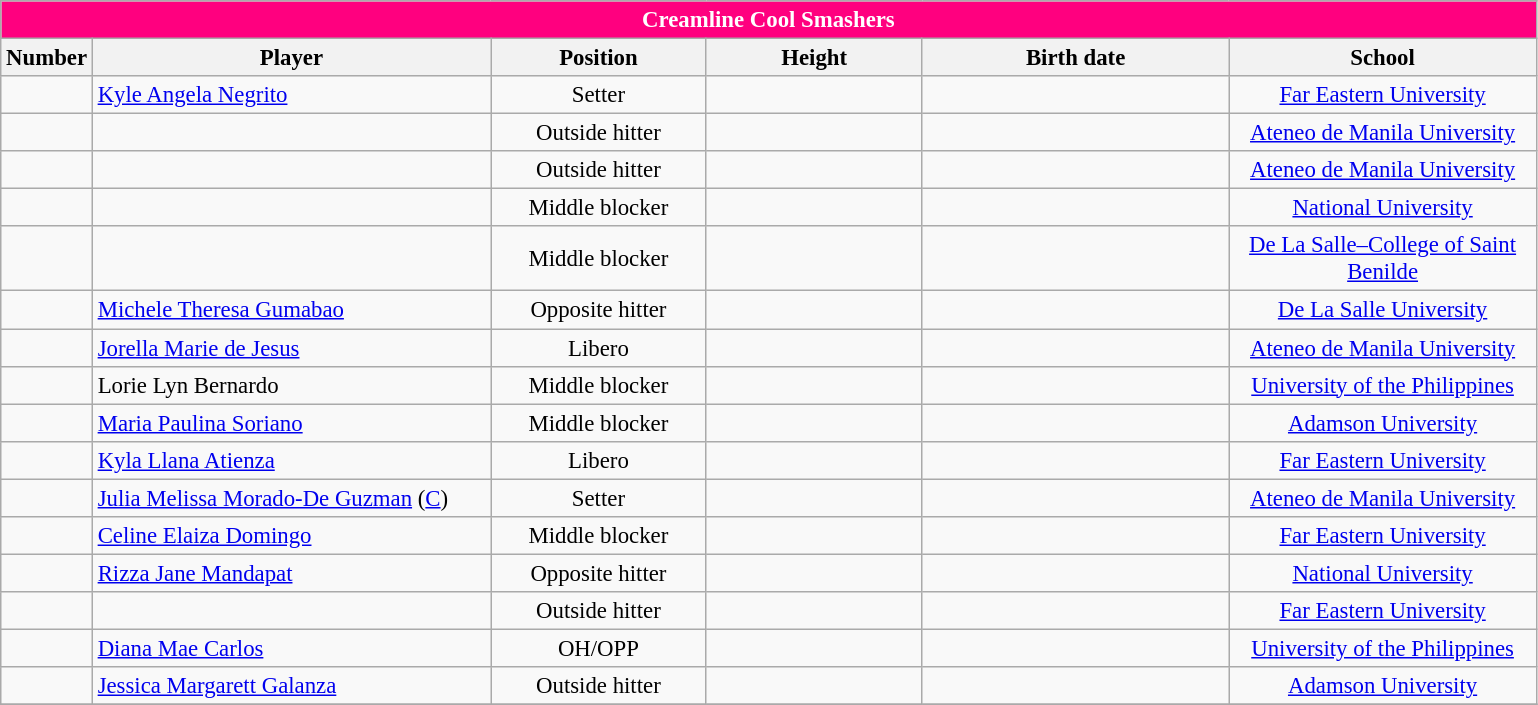<table class="wikitable sortable" style="font-size:95%; text-align:left;">
<tr>
<th colspan="7" style= "background:#FF007F; color:white; text-align: center"><strong>Creamline Cool Smashers</strong></th>
</tr>
<tr style="background:#FFFFFF;">
<th style= "align=center; width:1em;">Number</th>
<th style= "align=center;width:17em;">Player</th>
<th style= "align=center; width:9em;">Position</th>
<th style= "align=center; width:9em;">Height</th>
<th style= "align=center; width:13em;">Birth date</th>
<th style= "align=center; width:13em;">School</th>
</tr>
<tr align=center>
<td></td>
<td align=left> <a href='#'>Kyle Angela Negrito</a></td>
<td>Setter</td>
<td></td>
<td align=right></td>
<td><a href='#'>Far Eastern University</a></td>
</tr>
<tr align=center>
<td></td>
<td align=left> </td>
<td>Outside hitter</td>
<td></td>
<td align=right></td>
<td><a href='#'>Ateneo de Manila University</a></td>
</tr>
<tr align=center>
<td></td>
<td align=left> </td>
<td>Outside hitter</td>
<td></td>
<td align="right"></td>
<td><a href='#'>Ateneo de Manila University</a></td>
</tr>
<tr align=center>
<td></td>
<td align=left> </td>
<td>Middle blocker</td>
<td></td>
<td align=right></td>
<td><a href='#'>National University</a></td>
</tr>
<tr align=center>
<td></td>
<td align=left> </td>
<td>Middle blocker</td>
<td></td>
<td align="right"></td>
<td><a href='#'>De La Salle–College of Saint Benilde</a></td>
</tr>
<tr align=center>
<td></td>
<td align=left> <a href='#'>Michele Theresa Gumabao</a></td>
<td>Opposite hitter</td>
<td></td>
<td align="right"></td>
<td><a href='#'>De La Salle University</a></td>
</tr>
<tr align=center>
<td></td>
<td align=left> <a href='#'>Jorella Marie de Jesus</a></td>
<td>Libero</td>
<td></td>
<td align="right"></td>
<td><a href='#'>Ateneo de Manila University</a></td>
</tr>
<tr align=center>
<td></td>
<td align=left> Lorie Lyn Bernardo</td>
<td>Middle blocker</td>
<td></td>
<td align="right"></td>
<td><a href='#'>University of the Philippines</a></td>
</tr>
<tr align=center>
<td></td>
<td align=left> <a href='#'>Maria Paulina Soriano</a></td>
<td>Middle blocker</td>
<td></td>
<td align=right></td>
<td><a href='#'>Adamson University</a></td>
</tr>
<tr align=center>
<td></td>
<td align=left> <a href='#'>Kyla Llana Atienza</a></td>
<td>Libero</td>
<td></td>
<td align="right"></td>
<td><a href='#'>Far Eastern University</a></td>
</tr>
<tr align=center>
<td></td>
<td align=left> <a href='#'>Julia Melissa Morado-De Guzman</a> (<a href='#'>C</a>)</td>
<td>Setter</td>
<td></td>
<td align=right></td>
<td><a href='#'>Ateneo de Manila University</a></td>
</tr>
<tr align=center>
<td></td>
<td align=left> <a href='#'>Celine Elaiza Domingo</a></td>
<td>Middle blocker</td>
<td></td>
<td align="right"></td>
<td><a href='#'>Far Eastern University</a></td>
</tr>
<tr align=center>
<td></td>
<td align=left> <a href='#'>Rizza Jane Mandapat</a></td>
<td>Opposite hitter</td>
<td></td>
<td align="right"></td>
<td><a href='#'>National University</a></td>
</tr>
<tr align=center>
<td></td>
<td align=left> </td>
<td>Outside hitter</td>
<td></td>
<td align="right"></td>
<td><a href='#'>Far Eastern University</a></td>
</tr>
<tr align=center>
<td></td>
<td align=left> <a href='#'>Diana Mae Carlos</a></td>
<td>OH/OPP</td>
<td></td>
<td align="right"></td>
<td><a href='#'>University of the Philippines</a></td>
</tr>
<tr align=center>
<td></td>
<td align=left> <a href='#'>Jessica Margarett Galanza</a></td>
<td>Outside hitter</td>
<td></td>
<td align=right></td>
<td><a href='#'>Adamson University</a></td>
</tr>
<tr align=center>
</tr>
</table>
